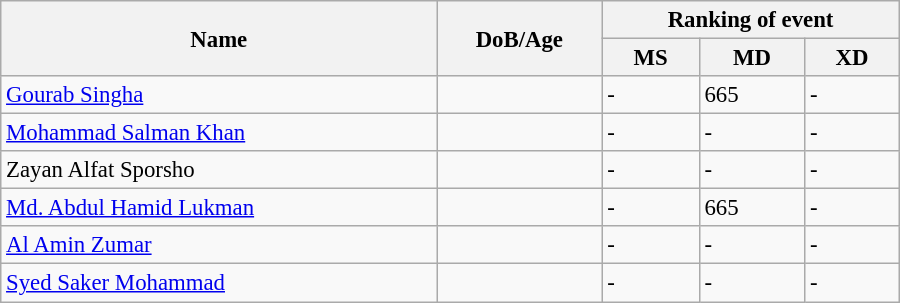<table class="wikitable" style="width:600px; font-size:95%;">
<tr>
<th rowspan="2" align="left">Name</th>
<th rowspan="2" align="left">DoB/Age</th>
<th colspan="3" align="center">Ranking of event</th>
</tr>
<tr>
<th align="center">MS</th>
<th>MD</th>
<th align="center">XD</th>
</tr>
<tr>
<td><a href='#'>Gourab Singha</a></td>
<td></td>
<td>-</td>
<td>665</td>
<td>-</td>
</tr>
<tr>
<td><a href='#'>Mohammad Salman Khan</a></td>
<td></td>
<td>-</td>
<td>-</td>
<td>-</td>
</tr>
<tr>
<td>Zayan Alfat Sporsho</td>
<td></td>
<td>-</td>
<td>-</td>
<td>-</td>
</tr>
<tr>
<td><a href='#'>Md. Abdul Hamid Lukman</a></td>
<td></td>
<td>-</td>
<td>665</td>
<td>-</td>
</tr>
<tr>
<td><a href='#'>Al Amin Zumar</a></td>
<td></td>
<td>-</td>
<td>-</td>
<td>-</td>
</tr>
<tr>
<td><a href='#'>Syed Saker Mohammad</a></td>
<td></td>
<td>-</td>
<td>-</td>
<td>-</td>
</tr>
</table>
